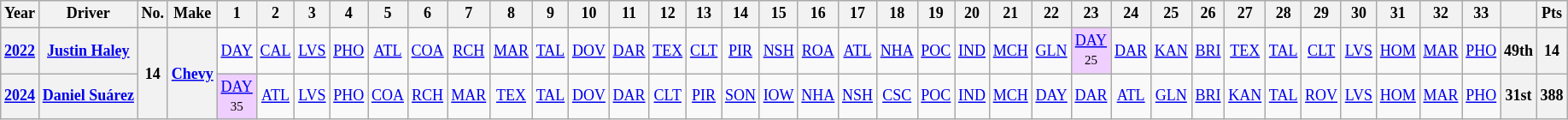<table class="wikitable" style="text-align:center; font-size:75%">
<tr>
<th>Year</th>
<th>Driver</th>
<th>No.</th>
<th>Make</th>
<th>1</th>
<th>2</th>
<th>3</th>
<th>4</th>
<th>5</th>
<th>6</th>
<th>7</th>
<th>8</th>
<th>9</th>
<th>10</th>
<th>11</th>
<th>12</th>
<th>13</th>
<th>14</th>
<th>15</th>
<th>16</th>
<th>17</th>
<th>18</th>
<th>19</th>
<th>20</th>
<th>21</th>
<th>22</th>
<th>23</th>
<th>24</th>
<th>25</th>
<th>26</th>
<th>27</th>
<th>28</th>
<th>29</th>
<th>30</th>
<th>31</th>
<th>32</th>
<th>33</th>
<th></th>
<th>Pts</th>
</tr>
<tr>
<th><a href='#'>2022</a></th>
<th rowspan=1><a href='#'>Justin Haley</a></th>
<th rowspan=2>14</th>
<th rowspan=2><a href='#'>Chevy</a></th>
<td><a href='#'>DAY</a></td>
<td><a href='#'>CAL</a></td>
<td><a href='#'>LVS</a></td>
<td><a href='#'>PHO</a></td>
<td><a href='#'>ATL</a></td>
<td><a href='#'>COA</a></td>
<td><a href='#'>RCH</a></td>
<td><a href='#'>MAR</a></td>
<td><a href='#'>TAL</a></td>
<td><a href='#'>DOV</a></td>
<td><a href='#'>DAR</a></td>
<td><a href='#'>TEX</a></td>
<td><a href='#'>CLT</a></td>
<td><a href='#'>PIR</a></td>
<td><a href='#'>NSH</a></td>
<td><a href='#'>ROA</a></td>
<td><a href='#'>ATL</a></td>
<td><a href='#'>NHA</a></td>
<td><a href='#'>POC</a></td>
<td><a href='#'>IND</a></td>
<td><a href='#'>MCH</a></td>
<td><a href='#'>GLN</a></td>
<td style="background:#EFCFFF;"><a href='#'>DAY</a><br><small>25</small></td>
<td><a href='#'>DAR</a></td>
<td><a href='#'>KAN</a></td>
<td><a href='#'>BRI</a></td>
<td><a href='#'>TEX</a></td>
<td><a href='#'>TAL</a></td>
<td><a href='#'>CLT</a></td>
<td><a href='#'>LVS</a></td>
<td><a href='#'>HOM</a></td>
<td><a href='#'>MAR</a></td>
<td><a href='#'>PHO</a></td>
<th>49th</th>
<th>14</th>
</tr>
<tr>
<th><a href='#'>2024</a></th>
<th><a href='#'>Daniel Suárez</a></th>
<td style="background:#EFCFFF;"><a href='#'>DAY</a><br><small>35</small></td>
<td><a href='#'>ATL</a></td>
<td><a href='#'>LVS</a></td>
<td><a href='#'>PHO</a></td>
<td><a href='#'>COA</a></td>
<td><a href='#'>RCH</a></td>
<td><a href='#'>MAR</a></td>
<td><a href='#'>TEX</a></td>
<td><a href='#'>TAL</a></td>
<td><a href='#'>DOV</a></td>
<td><a href='#'>DAR</a></td>
<td><a href='#'>CLT</a></td>
<td><a href='#'>PIR</a></td>
<td><a href='#'>SON</a></td>
<td><a href='#'>IOW</a></td>
<td><a href='#'>NHA</a></td>
<td><a href='#'>NSH</a></td>
<td><a href='#'>CSC</a></td>
<td><a href='#'>POC</a></td>
<td><a href='#'>IND</a></td>
<td><a href='#'>MCH</a></td>
<td><a href='#'>DAY</a></td>
<td><a href='#'>DAR</a></td>
<td><a href='#'>ATL</a></td>
<td><a href='#'>GLN</a></td>
<td><a href='#'>BRI</a></td>
<td><a href='#'>KAN</a></td>
<td><a href='#'>TAL</a></td>
<td><a href='#'>ROV</a></td>
<td><a href='#'>LVS</a></td>
<td><a href='#'>HOM</a></td>
<td><a href='#'>MAR</a></td>
<td><a href='#'>PHO</a></td>
<th>31st</th>
<th>388</th>
</tr>
</table>
